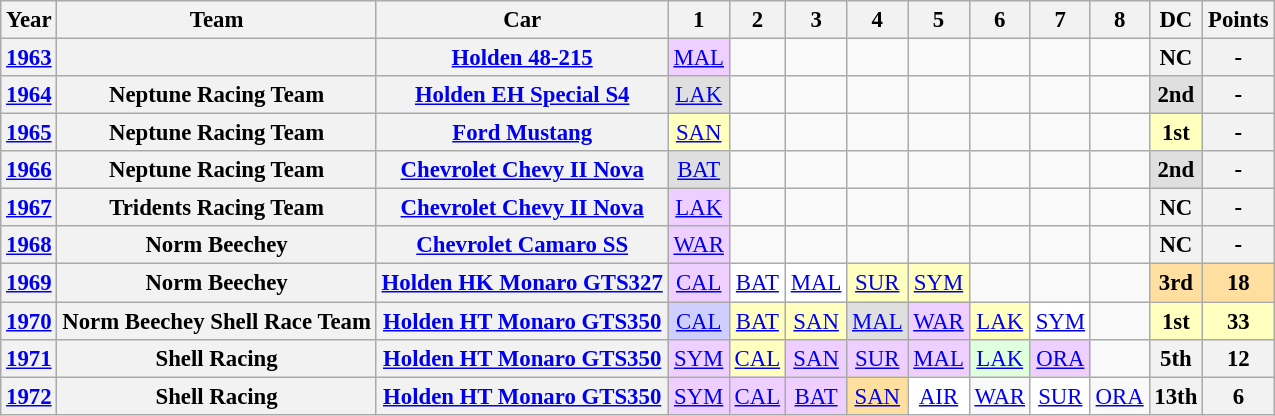<table class="wikitable" style="text-align:center; font-size:95%">
<tr>
<th>Year</th>
<th>Team</th>
<th>Car</th>
<th>1</th>
<th>2</th>
<th>3</th>
<th>4</th>
<th>5</th>
<th>6</th>
<th>7</th>
<th>8</th>
<th>DC</th>
<th>Points</th>
</tr>
<tr>
<th><a href='#'>1963</a></th>
<th></th>
<th><a href='#'>Holden 48-215</a></th>
<td style="background:#efcfff;"><a href='#'>MAL</a><br></td>
<td></td>
<td></td>
<td></td>
<td></td>
<td></td>
<td></td>
<td></td>
<th>NC</th>
<th>-</th>
</tr>
<tr>
<th><a href='#'>1964</a></th>
<th>Neptune Racing Team</th>
<th><a href='#'>Holden EH Special S4</a></th>
<td style="background:#dfdfdf;"><a href='#'>LAK</a><br></td>
<td></td>
<td></td>
<td></td>
<td></td>
<td></td>
<td></td>
<td></td>
<th style="background:#dfdfdf;">2nd</th>
<th>-</th>
</tr>
<tr>
<th><a href='#'>1965</a></th>
<th>Neptune Racing Team</th>
<th><a href='#'>Ford Mustang</a></th>
<td style="background:#ffffbf;"><a href='#'>SAN</a><br></td>
<td></td>
<td></td>
<td></td>
<td></td>
<td></td>
<td></td>
<td></td>
<th style="background:#ffffbf;">1st</th>
<th>-</th>
</tr>
<tr>
<th><a href='#'>1966</a></th>
<th>Neptune Racing Team</th>
<th><a href='#'>Chevrolet Chevy II Nova</a></th>
<td style="background:#dfdfdf;"><a href='#'>BAT</a><br></td>
<td></td>
<td></td>
<td></td>
<td></td>
<td></td>
<td></td>
<td></td>
<th style="background:#dfdfdf;">2nd</th>
<th>-</th>
</tr>
<tr>
<th><a href='#'>1967</a></th>
<th>Tridents Racing Team</th>
<th><a href='#'>Chevrolet Chevy II Nova</a></th>
<td style="background:#efcfff;"><a href='#'>LAK</a><br></td>
<td></td>
<td></td>
<td></td>
<td></td>
<td></td>
<td></td>
<td></td>
<th>NC</th>
<th>-</th>
</tr>
<tr>
<th><a href='#'>1968</a></th>
<th>Norm Beechey</th>
<th><a href='#'>Chevrolet Camaro SS</a></th>
<td style="background:#efcfff;"><a href='#'>WAR</a><br></td>
<td></td>
<td></td>
<td></td>
<td></td>
<td></td>
<td></td>
<td></td>
<th>NC</th>
<th>-</th>
</tr>
<tr>
<th><a href='#'>1969</a></th>
<th>Norm Beechey</th>
<th><a href='#'>Holden HK Monaro GTS327</a></th>
<td style="background:#efcfff;"><a href='#'>CAL</a><br></td>
<td style="background:#ffffff;"><a href='#'>BAT</a><br></td>
<td style="background:#ffffff;"><a href='#'>MAL</a><br></td>
<td style="background:#ffffbf;"><a href='#'>SUR</a><br></td>
<td style="background:#ffffbf;"><a href='#'>SYM</a><br></td>
<td></td>
<td></td>
<td></td>
<th style="background:#ffdf9f;">3rd</th>
<th style="background:#ffdf9f;">18</th>
</tr>
<tr>
<th><a href='#'>1970</a></th>
<th>Norm Beechey Shell Race Team</th>
<th><a href='#'>Holden HT Monaro GTS350</a></th>
<td style="background:#cfcfff;"><a href='#'>CAL</a><br></td>
<td style="background:#ffffbf;"><a href='#'>BAT</a><br></td>
<td style="background:#ffffbf;"><a href='#'>SAN</a><br></td>
<td style="background:#dfdfdf;"><a href='#'>MAL</a><br></td>
<td style="background:#efcfff;"><a href='#'>WAR</a><br></td>
<td style="background:#ffffbf;"><a href='#'>LAK</a><br></td>
<td style="background:#ffffff;"><a href='#'>SYM</a><br></td>
<td></td>
<th style="background:#ffffbf;">1st</th>
<th style="background:#ffffbf;">33</th>
</tr>
<tr>
<th><a href='#'>1971</a></th>
<th>Shell Racing</th>
<th><a href='#'>Holden HT Monaro GTS350</a></th>
<td style="background:#efcfff;"><a href='#'>SYM</a><br></td>
<td style="background:#ffffbf;"><a href='#'>CAL</a><br></td>
<td style="background:#efcfff;"><a href='#'>SAN</a><br></td>
<td style="background:#efcfff;"><a href='#'>SUR</a><br></td>
<td style="background:#efcfff;"><a href='#'>MAL</a><br></td>
<td style="background:#dfffdf;"><a href='#'>LAK</a><br></td>
<td style="background:#efcfff;"><a href='#'>ORA</a><br></td>
<td></td>
<th>5th</th>
<th>12</th>
</tr>
<tr>
<th><a href='#'>1972</a></th>
<th>Shell Racing</th>
<th><a href='#'>Holden HT Monaro GTS350</a></th>
<td style="background:#efcfff;"><a href='#'>SYM</a><br></td>
<td style="background:#efcfff;"><a href='#'>CAL</a><br></td>
<td style="background:#efcfff;"><a href='#'>BAT</a><br></td>
<td style="background:#ffdf9f;"><a href='#'>SAN</a><br></td>
<td style="background:#ffffff;"><a href='#'>AIR</a><br></td>
<td><a href='#'>WAR</a></td>
<td style="background:#ffffff;"><a href='#'>SUR</a><br></td>
<td><a href='#'>ORA</a></td>
<th>13th</th>
<th>6</th>
</tr>
</table>
